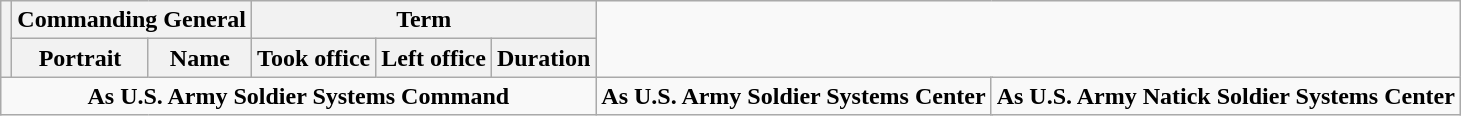<table class="wikitable sortable">
<tr>
<th rowspan=2></th>
<th colspan=2>Commanding General</th>
<th colspan=3>Term</th>
</tr>
<tr>
<th>Portrait</th>
<th>Name</th>
<th>Took office</th>
<th>Left office</th>
<th>Duration</th>
</tr>
<tr>
<td colspan="6" align="center"><strong>As U.S. Army Soldier Systems Command</strong><br></td>
<td colspan="6" align="center"><strong>As U.S. Army Soldier Systems Center</strong><br>




</td>
<td colspan="6" align="center"><strong>As U.S. Army Natick Soldier Systems Center</strong><br>








</td>
</tr>
</table>
